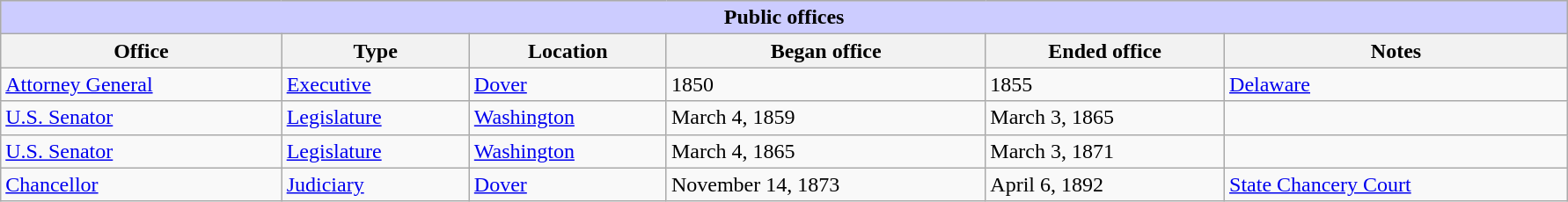<table class=wikitable style="width: 94%" style="text-align: center;" align="center">
<tr bgcolor=#cccccc>
<th colspan=7 style="background: #ccccff;">Public offices</th>
</tr>
<tr>
<th><strong>Office</strong></th>
<th><strong>Type</strong></th>
<th><strong>Location</strong></th>
<th><strong>Began office</strong></th>
<th><strong>Ended office</strong></th>
<th><strong>Notes</strong></th>
</tr>
<tr>
<td><a href='#'>Attorney General</a></td>
<td><a href='#'>Executive</a></td>
<td><a href='#'>Dover</a></td>
<td>1850</td>
<td>1855</td>
<td><a href='#'>Delaware</a></td>
</tr>
<tr>
<td><a href='#'>U.S. Senator</a></td>
<td><a href='#'>Legislature</a></td>
<td><a href='#'>Washington</a></td>
<td>March 4, 1859</td>
<td>March 3, 1865</td>
<td></td>
</tr>
<tr>
<td><a href='#'>U.S. Senator</a></td>
<td><a href='#'>Legislature</a></td>
<td><a href='#'>Washington</a></td>
<td>March 4, 1865</td>
<td>March 3, 1871</td>
<td></td>
</tr>
<tr>
<td><a href='#'>Chancellor</a></td>
<td><a href='#'>Judiciary</a></td>
<td><a href='#'>Dover</a></td>
<td>November 14, 1873</td>
<td>April 6, 1892</td>
<td><a href='#'>State Chancery Court</a></td>
</tr>
</table>
